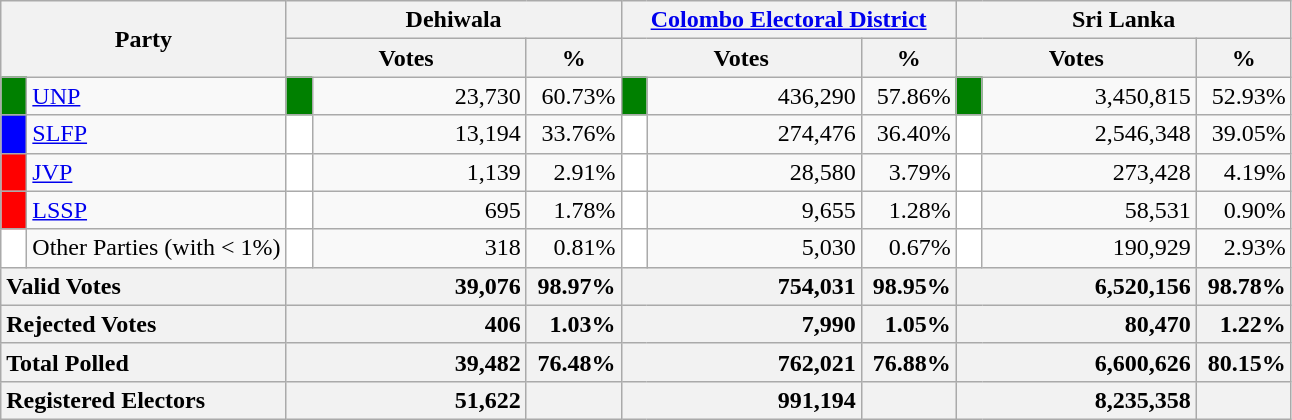<table class="wikitable">
<tr>
<th colspan="2" width="144px"rowspan="2">Party</th>
<th colspan="3" width="216px">Dehiwala</th>
<th colspan="3" width="216px"><a href='#'>Colombo Electoral District</a></th>
<th colspan="3" width="216px">Sri Lanka</th>
</tr>
<tr>
<th colspan="2" width="144px">Votes</th>
<th>%</th>
<th colspan="2" width="144px">Votes</th>
<th>%</th>
<th colspan="2" width="144px">Votes</th>
<th>%</th>
</tr>
<tr>
<td style="background-color:green;" width="10px"></td>
<td style="text-align:left;"><a href='#'>UNP</a></td>
<td style="background-color:green;" width="10px"></td>
<td style="text-align:right;">23,730</td>
<td style="text-align:right;">60.73%</td>
<td style="background-color:green;" width="10px"></td>
<td style="text-align:right;">436,290</td>
<td style="text-align:right;">57.86%</td>
<td style="background-color:green;" width="10px"></td>
<td style="text-align:right;">3,450,815</td>
<td style="text-align:right;">52.93%</td>
</tr>
<tr>
<td style="background-color:blue;" width="10px"></td>
<td style="text-align:left;"><a href='#'>SLFP</a></td>
<td style="background-color:white;" width="10px"></td>
<td style="text-align:right;">13,194</td>
<td style="text-align:right;">33.76%</td>
<td style="background-color:white;" width="10px"></td>
<td style="text-align:right;">274,476</td>
<td style="text-align:right;">36.40%</td>
<td style="background-color:white;" width="10px"></td>
<td style="text-align:right;">2,546,348</td>
<td style="text-align:right;">39.05%</td>
</tr>
<tr>
<td style="background-color:red;" width="10px"></td>
<td style="text-align:left;"><a href='#'>JVP</a></td>
<td style="background-color:white;" width="10px"></td>
<td style="text-align:right;">1,139</td>
<td style="text-align:right;">2.91%</td>
<td style="background-color:white;" width="10px"></td>
<td style="text-align:right;">28,580</td>
<td style="text-align:right;">3.79%</td>
<td style="background-color:white;" width="10px"></td>
<td style="text-align:right;">273,428</td>
<td style="text-align:right;">4.19%</td>
</tr>
<tr>
<td style="background-color:red;" width="10px"></td>
<td style="text-align:left;"><a href='#'>LSSP</a></td>
<td style="background-color:white;" width="10px"></td>
<td style="text-align:right;">695</td>
<td style="text-align:right;">1.78%</td>
<td style="background-color:white;" width="10px"></td>
<td style="text-align:right;">9,655</td>
<td style="text-align:right;">1.28%</td>
<td style="background-color:white;" width="10px"></td>
<td style="text-align:right;">58,531</td>
<td style="text-align:right;">0.90%</td>
</tr>
<tr>
<td style="background-color:white;" width="10px"></td>
<td style="text-align:left;">Other Parties (with < 1%)</td>
<td style="background-color:white;" width="10px"></td>
<td style="text-align:right;">318</td>
<td style="text-align:right;">0.81%</td>
<td style="background-color:white;" width="10px"></td>
<td style="text-align:right;">5,030</td>
<td style="text-align:right;">0.67%</td>
<td style="background-color:white;" width="10px"></td>
<td style="text-align:right;">190,929</td>
<td style="text-align:right;">2.93%</td>
</tr>
<tr>
<th colspan="2" width="144px"style="text-align:left;">Valid Votes</th>
<th style="text-align:right;"colspan="2" width="144px">39,076</th>
<th style="text-align:right;">98.97%</th>
<th style="text-align:right;"colspan="2" width="144px">754,031</th>
<th style="text-align:right;">98.95%</th>
<th style="text-align:right;"colspan="2" width="144px">6,520,156</th>
<th style="text-align:right;">98.78%</th>
</tr>
<tr>
<th colspan="2" width="144px"style="text-align:left;">Rejected Votes</th>
<th style="text-align:right;"colspan="2" width="144px">406</th>
<th style="text-align:right;">1.03%</th>
<th style="text-align:right;"colspan="2" width="144px">7,990</th>
<th style="text-align:right;">1.05%</th>
<th style="text-align:right;"colspan="2" width="144px">80,470</th>
<th style="text-align:right;">1.22%</th>
</tr>
<tr>
<th colspan="2" width="144px"style="text-align:left;">Total Polled</th>
<th style="text-align:right;"colspan="2" width="144px">39,482</th>
<th style="text-align:right;">76.48%</th>
<th style="text-align:right;"colspan="2" width="144px">762,021</th>
<th style="text-align:right;">76.88%</th>
<th style="text-align:right;"colspan="2" width="144px">6,600,626</th>
<th style="text-align:right;">80.15%</th>
</tr>
<tr>
<th colspan="2" width="144px"style="text-align:left;">Registered Electors</th>
<th style="text-align:right;"colspan="2" width="144px">51,622</th>
<th></th>
<th style="text-align:right;"colspan="2" width="144px">991,194</th>
<th></th>
<th style="text-align:right;"colspan="2" width="144px">8,235,358</th>
<th></th>
</tr>
</table>
